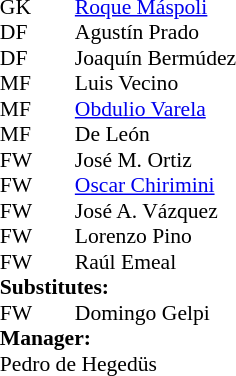<table style="font-size:90%; margin:0.2em auto;" cellspacing="0" cellpadding="0">
<tr>
<th width="25"></th>
<th width="25"></th>
</tr>
<tr>
<td>GK</td>
<td></td>
<td> <a href='#'>Roque Máspoli</a></td>
</tr>
<tr>
<td>DF</td>
<td></td>
<td> Agustín Prado</td>
</tr>
<tr>
<td>DF</td>
<td></td>
<td> Joaquín Bermúdez</td>
</tr>
<tr>
<td>MF</td>
<td></td>
<td> Luis Vecino</td>
</tr>
<tr>
<td>MF</td>
<td></td>
<td> <a href='#'>Obdulio Varela</a></td>
</tr>
<tr>
<td>MF</td>
<td></td>
<td> De León</td>
</tr>
<tr>
<td>FW</td>
<td></td>
<td> José M. Ortiz</td>
</tr>
<tr>
<td>FW</td>
<td></td>
<td> <a href='#'>Oscar Chirimini</a></td>
<td></td>
<td></td>
</tr>
<tr>
<td>FW</td>
<td></td>
<td> José A. Vázquez</td>
</tr>
<tr>
<td>FW</td>
<td></td>
<td> Lorenzo Pino</td>
</tr>
<tr>
<td>FW</td>
<td></td>
<td> Raúl Emeal</td>
</tr>
<tr>
<td colspan=3><strong>Substitutes:</strong></td>
</tr>
<tr>
<td>FW</td>
<td></td>
<td> Domingo Gelpi</td>
<td></td>
<td></td>
</tr>
<tr>
<td colspan=3><strong>Manager:</strong></td>
</tr>
<tr>
<td colspan=4> Pedro de Hegedüs</td>
</tr>
</table>
